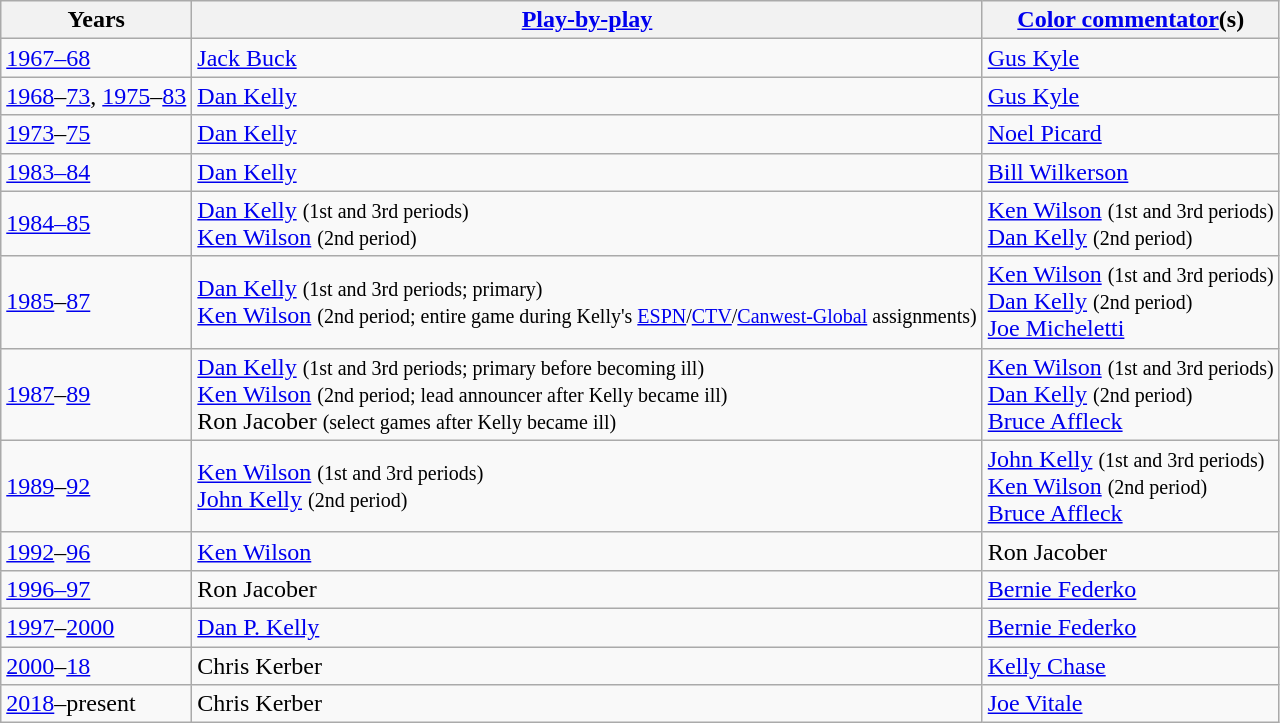<table class="wikitable">
<tr>
<th>Years</th>
<th><a href='#'>Play-by-play</a></th>
<th><a href='#'>Color commentator</a>(s)</th>
</tr>
<tr>
<td><a href='#'>1967–68</a></td>
<td><a href='#'>Jack Buck</a></td>
<td><a href='#'>Gus Kyle</a></td>
</tr>
<tr>
<td><a href='#'>1968</a>–<a href='#'>73</a>, <a href='#'>1975</a>–<a href='#'>83</a></td>
<td><a href='#'>Dan Kelly</a></td>
<td><a href='#'>Gus Kyle</a></td>
</tr>
<tr>
<td><a href='#'>1973</a>–<a href='#'>75</a></td>
<td><a href='#'>Dan Kelly</a></td>
<td><a href='#'>Noel Picard</a></td>
</tr>
<tr>
<td><a href='#'>1983–84</a></td>
<td><a href='#'>Dan Kelly</a></td>
<td><a href='#'>Bill Wilkerson</a></td>
</tr>
<tr>
<td><a href='#'>1984–85</a></td>
<td><a href='#'>Dan Kelly</a> <small>(1st and 3rd periods)</small><br><a href='#'>Ken Wilson</a> <small>(2nd period)</small></td>
<td><a href='#'>Ken Wilson</a> <small>(1st and 3rd periods)</small><br><a href='#'>Dan Kelly</a> <small>(2nd period)</small></td>
</tr>
<tr>
<td><a href='#'>1985</a>–<a href='#'>87</a></td>
<td><a href='#'>Dan Kelly</a> <small>(1st and 3rd periods; primary)</small><br><a href='#'>Ken Wilson</a> <small>(2nd period; entire game during Kelly's <a href='#'>ESPN</a>/<a href='#'>CTV</a>/<a href='#'>Canwest-Global</a> assignments)</small></td>
<td><a href='#'>Ken Wilson</a> <small>(1st and 3rd periods)</small><br><a href='#'>Dan Kelly</a> <small>(2nd period)</small><br><a href='#'>Joe Micheletti</a></td>
</tr>
<tr>
<td><a href='#'>1987</a>–<a href='#'>89</a></td>
<td><a href='#'>Dan Kelly</a> <small>(1st and 3rd periods; primary before becoming ill)</small><br><a href='#'>Ken Wilson</a> <small>(2nd period; lead announcer after Kelly became ill)</small><br>Ron Jacober <small>(select games after Kelly became ill)</small></td>
<td><a href='#'>Ken Wilson</a> <small>(1st and 3rd periods)</small><br><a href='#'>Dan Kelly</a> <small>(2nd period)</small><br><a href='#'>Bruce Affleck</a></td>
</tr>
<tr>
<td><a href='#'>1989</a>–<a href='#'>92</a></td>
<td><a href='#'>Ken Wilson</a> <small>(1st and 3rd periods)</small><br><a href='#'>John Kelly</a> <small>(2nd period)</small></td>
<td><a href='#'>John Kelly</a> <small>(1st and 3rd periods)</small><br><a href='#'>Ken Wilson</a> <small>(2nd period)</small><br><a href='#'>Bruce Affleck</a></td>
</tr>
<tr>
<td><a href='#'>1992</a>–<a href='#'>96</a></td>
<td><a href='#'>Ken Wilson</a></td>
<td>Ron Jacober</td>
</tr>
<tr>
<td><a href='#'>1996–97</a></td>
<td>Ron Jacober</td>
<td><a href='#'>Bernie Federko</a></td>
</tr>
<tr>
<td><a href='#'>1997</a>–<a href='#'>2000</a></td>
<td><a href='#'>Dan P. Kelly</a></td>
<td><a href='#'>Bernie Federko</a></td>
</tr>
<tr>
<td><a href='#'>2000</a>–<a href='#'>18</a></td>
<td>Chris Kerber</td>
<td><a href='#'>Kelly Chase</a></td>
</tr>
<tr>
<td><a href='#'>2018</a>–present</td>
<td>Chris Kerber</td>
<td><a href='#'>Joe Vitale</a></td>
</tr>
</table>
